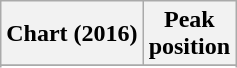<table class="wikitable sortable plainrowheaders" style="text-align:center;">
<tr>
<th>Chart (2016)</th>
<th>Peak<br>position</th>
</tr>
<tr>
</tr>
<tr>
</tr>
<tr>
</tr>
</table>
